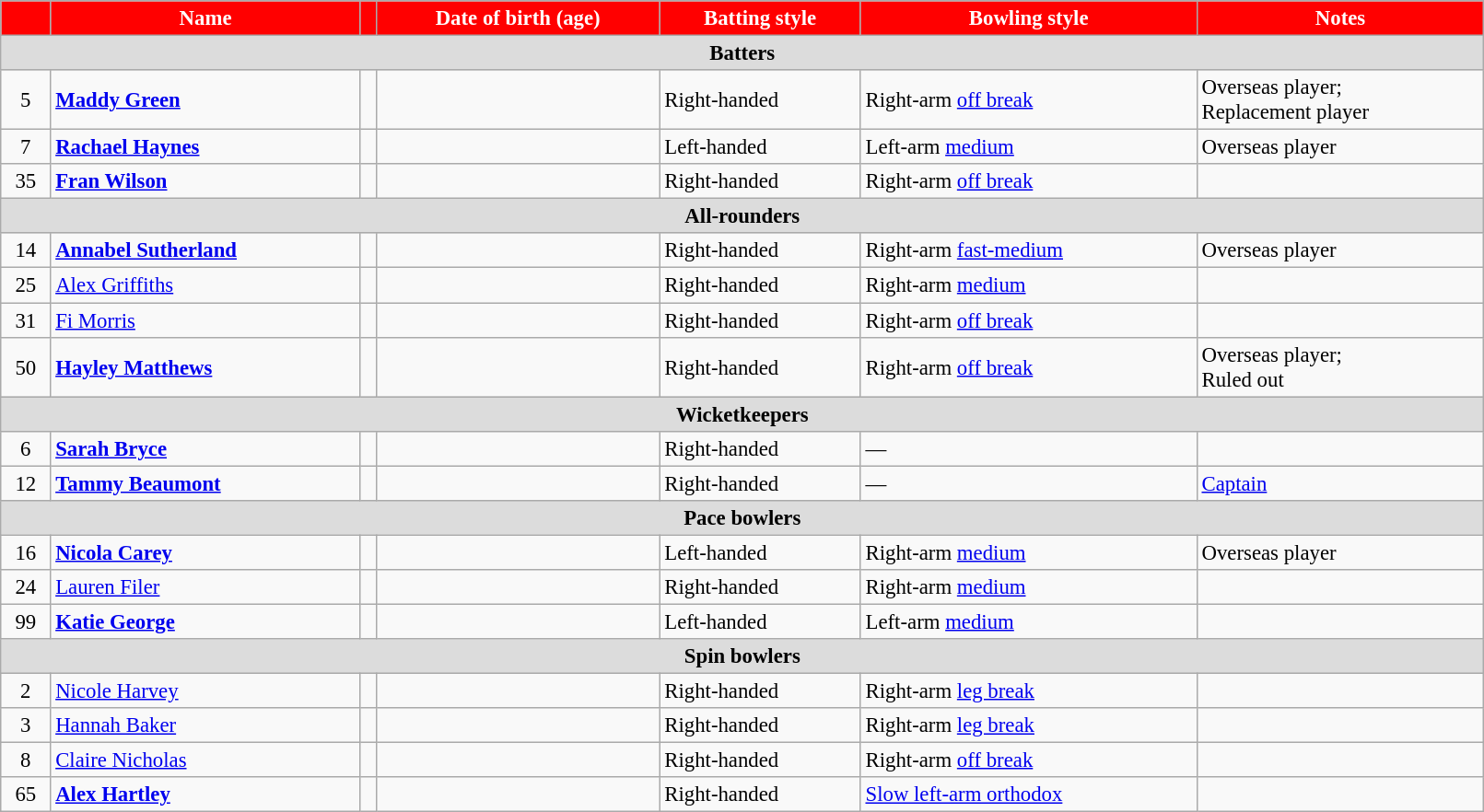<table class="wikitable" style="font-size:95%" width="85%">
<tr>
<th style="background:red; color:white"></th>
<th style="background:red; color:white">Name</th>
<th style="background:red; color:white"></th>
<th style="background:red; color:white">Date of birth (age)</th>
<th style="background:red; color:white">Batting style</th>
<th style="background:red; color:white">Bowling style</th>
<th style="background:red; color:white">Notes</th>
</tr>
<tr>
<th colspan="7" style="background: #DCDCDC" align=right>Batters</th>
</tr>
<tr>
<td style="text-align:center">5</td>
<td><strong><a href='#'>Maddy Green</a></strong></td>
<td style="text-align:center"></td>
<td></td>
<td>Right-handed</td>
<td>Right-arm <a href='#'>off break</a></td>
<td>Overseas player; <br> Replacement player</td>
</tr>
<tr>
<td style="text-align:center">7</td>
<td><strong><a href='#'>Rachael Haynes</a></strong></td>
<td style="text-align:center"></td>
<td></td>
<td>Left-handed</td>
<td>Left-arm <a href='#'>medium</a></td>
<td>Overseas player</td>
</tr>
<tr>
<td style="text-align:center">35</td>
<td><strong><a href='#'>Fran Wilson</a></strong></td>
<td style="text-align:center"></td>
<td></td>
<td>Right-handed</td>
<td>Right-arm <a href='#'>off break</a></td>
<td></td>
</tr>
<tr>
<th colspan="7" style="background: #DCDCDC" align=right>All-rounders</th>
</tr>
<tr>
<td style="text-align:center">14</td>
<td><strong><a href='#'>Annabel Sutherland</a></strong></td>
<td style="text-align:center"></td>
<td></td>
<td>Right-handed</td>
<td>Right-arm <a href='#'>fast-medium</a></td>
<td>Overseas player</td>
</tr>
<tr>
<td style="text-align:center">25</td>
<td><a href='#'>Alex Griffiths</a></td>
<td style="text-align:center"></td>
<td></td>
<td>Right-handed</td>
<td>Right-arm <a href='#'>medium</a></td>
<td></td>
</tr>
<tr>
<td style="text-align:center">31</td>
<td><a href='#'>Fi Morris</a></td>
<td style="text-align:center"></td>
<td></td>
<td>Right-handed</td>
<td>Right-arm <a href='#'>off break</a></td>
<td></td>
</tr>
<tr>
<td style="text-align:center">50</td>
<td><strong><a href='#'>Hayley Matthews</a></strong></td>
<td style="text-align:center"></td>
<td></td>
<td>Right-handed</td>
<td>Right-arm <a href='#'>off break</a></td>
<td>Overseas player; <br> Ruled out</td>
</tr>
<tr>
<th colspan="7" style="background: #DCDCDC" align=right>Wicketkeepers</th>
</tr>
<tr>
<td style="text-align:center">6</td>
<td><strong><a href='#'>Sarah Bryce</a></strong></td>
<td style="text-align:center"></td>
<td></td>
<td>Right-handed</td>
<td>—</td>
<td></td>
</tr>
<tr>
<td style="text-align:center">12</td>
<td><strong><a href='#'>Tammy Beaumont</a></strong></td>
<td style="text-align:center"></td>
<td></td>
<td>Right-handed</td>
<td>—</td>
<td><a href='#'>Captain</a></td>
</tr>
<tr>
<th colspan="7" style="background: #DCDCDC" align=right>Pace bowlers</th>
</tr>
<tr>
<td style="text-align:center">16</td>
<td><strong><a href='#'>Nicola Carey</a></strong></td>
<td style="text-align:center"></td>
<td></td>
<td>Left-handed</td>
<td>Right-arm <a href='#'>medium</a></td>
<td>Overseas player</td>
</tr>
<tr>
<td style="text-align:center">24</td>
<td><a href='#'>Lauren Filer</a></td>
<td style="text-align:center"></td>
<td></td>
<td>Right-handed</td>
<td>Right-arm <a href='#'>medium</a></td>
<td></td>
</tr>
<tr>
<td style="text-align:center">99</td>
<td><strong><a href='#'>Katie George</a></strong></td>
<td style="text-align:center"></td>
<td></td>
<td>Left-handed</td>
<td>Left-arm <a href='#'>medium</a></td>
<td></td>
</tr>
<tr>
<th colspan="7" style="background: #DCDCDC" align=right>Spin bowlers</th>
</tr>
<tr>
<td style="text-align:center">2</td>
<td><a href='#'>Nicole Harvey</a></td>
<td style="text-align:center"></td>
<td></td>
<td>Right-handed</td>
<td>Right-arm <a href='#'>leg break</a></td>
<td></td>
</tr>
<tr>
<td style="text-align:center">3</td>
<td><a href='#'>Hannah Baker</a></td>
<td style="text-align:center"></td>
<td></td>
<td>Right-handed</td>
<td>Right-arm <a href='#'>leg break</a></td>
<td></td>
</tr>
<tr>
<td style="text-align:center">8</td>
<td><a href='#'>Claire Nicholas</a></td>
<td style="text-align:center"></td>
<td></td>
<td>Right-handed</td>
<td>Right-arm <a href='#'>off break</a></td>
<td></td>
</tr>
<tr>
<td style="text-align:center">65</td>
<td><strong><a href='#'>Alex Hartley</a></strong></td>
<td style="text-align:center"></td>
<td></td>
<td>Right-handed</td>
<td><a href='#'>Slow left-arm orthodox</a></td>
<td></td>
</tr>
</table>
